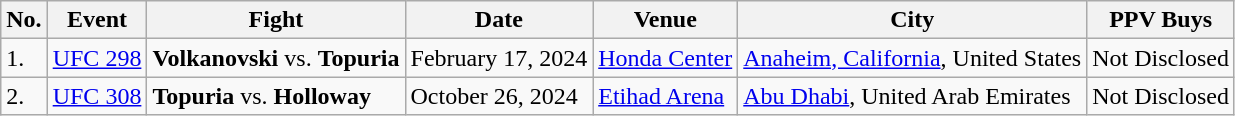<table class="wikitable">
<tr>
<th>No.</th>
<th>Event</th>
<th>Fight</th>
<th>Date</th>
<th>Venue</th>
<th>City</th>
<th>PPV Buys</th>
</tr>
<tr>
<td>1.</td>
<td><a href='#'>UFC 298</a></td>
<td><strong>Volkanovski</strong> vs. <strong>Topuria</strong></td>
<td>February 17, 2024</td>
<td><a href='#'>Honda Center</a></td>
<td><a href='#'>Anaheim, California</a>, United States</td>
<td>Not Disclosed</td>
</tr>
<tr>
<td>2.</td>
<td><a href='#'>UFC 308</a></td>
<td><strong>Topuria</strong> vs. <strong>Holloway</strong></td>
<td>October 26, 2024</td>
<td><a href='#'>Etihad Arena</a></td>
<td><a href='#'>Abu Dhabi</a>, United Arab Emirates</td>
<td>Not Disclosed</td>
</tr>
</table>
